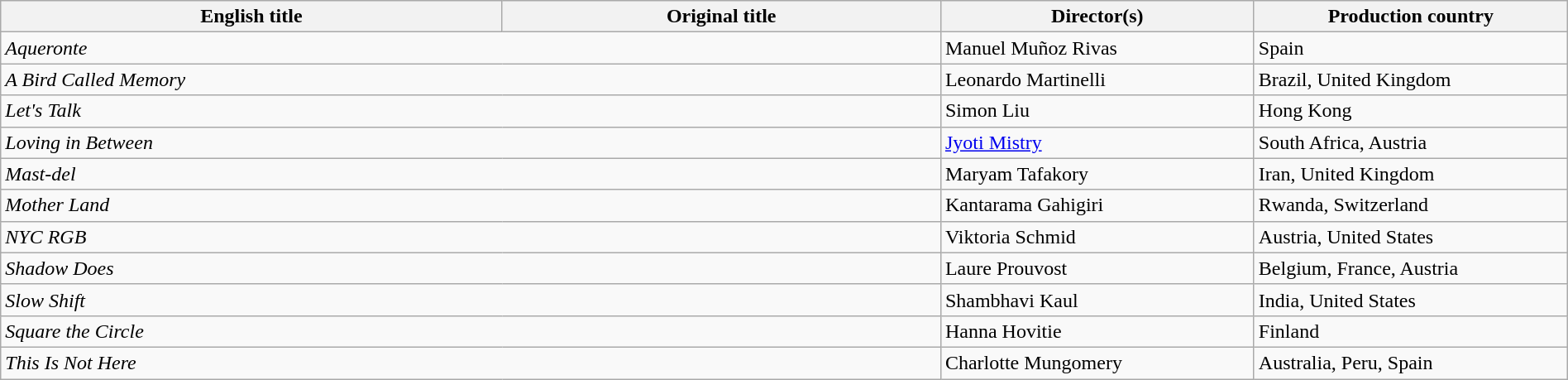<table class="sortable wikitable" width="100%" cellpadding="5">
<tr>
<th scope="col" width="32%">English title</th>
<th scope="col" width="28%">Original title</th>
<th scope="col" width="20%">Director(s)</th>
<th scope="col" width="20%">Production country</th>
</tr>
<tr>
<td colspan=2><em>Aqueronte</em></td>
<td>Manuel Muñoz Rivas</td>
<td>Spain</td>
</tr>
<tr>
<td colspan=2><em>A Bird Called Memory</em></td>
<td>Leonardo Martinelli</td>
<td>Brazil, United Kingdom</td>
</tr>
<tr>
<td colspan=2><em>Let's Talk</em></td>
<td>Simon Liu</td>
<td>Hong Kong</td>
</tr>
<tr>
<td colspan=2><em>Loving in Between</em></td>
<td><a href='#'>Jyoti Mistry</a></td>
<td>South Africa, Austria</td>
</tr>
<tr>
<td colspan=2><em>Mast-del</em></td>
<td>Maryam Tafakory</td>
<td>Iran, United Kingdom</td>
</tr>
<tr>
<td colspan=2><em>Mother Land</em></td>
<td>Kantarama Gahigiri</td>
<td>Rwanda, Switzerland</td>
</tr>
<tr>
<td colspan=2><em>NYC RGB</em></td>
<td>Viktoria Schmid</td>
<td>Austria, United States</td>
</tr>
<tr>
<td colspan=2><em>Shadow Does</em></td>
<td>Laure Prouvost</td>
<td>Belgium, France, Austria</td>
</tr>
<tr>
<td colspan=2><em>Slow Shift</em></td>
<td>Shambhavi Kaul</td>
<td>India, United States</td>
</tr>
<tr>
<td colspan=2><em>Square the Circle</em></td>
<td>Hanna Hovitie</td>
<td>Finland</td>
</tr>
<tr>
<td colspan=2><em>This Is Not Here</em></td>
<td>Charlotte Mungomery</td>
<td>Australia, Peru, Spain</td>
</tr>
</table>
